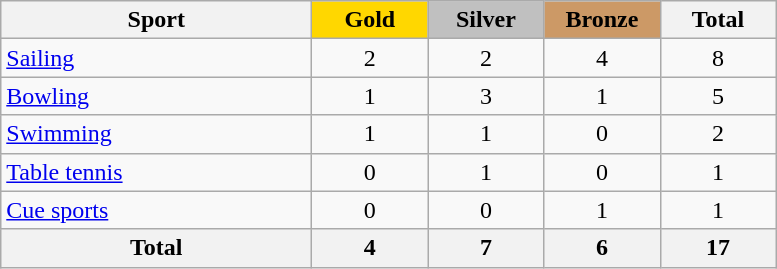<table class="wikitable sortable" style="text-align:center;">
<tr>
<th width=200>Sport</th>
<td bgcolor=gold width=70><strong>Gold</strong></td>
<td bgcolor=silver width=70><strong>Silver</strong></td>
<td bgcolor=#cc9966 width=70><strong>Bronze</strong></td>
<th width=70>Total</th>
</tr>
<tr>
<td align=left><a href='#'>Sailing</a></td>
<td>2</td>
<td>2</td>
<td>4</td>
<td>8</td>
</tr>
<tr>
<td align=left><a href='#'>Bowling</a></td>
<td>1</td>
<td>3</td>
<td>1</td>
<td>5</td>
</tr>
<tr>
<td align=left><a href='#'>Swimming</a></td>
<td>1</td>
<td>1</td>
<td>0</td>
<td>2</td>
</tr>
<tr>
<td align=left><a href='#'>Table tennis</a></td>
<td>0</td>
<td>1</td>
<td>0</td>
<td>1</td>
</tr>
<tr>
<td align=left><a href='#'>Cue sports</a></td>
<td>0</td>
<td>0</td>
<td>1</td>
<td>1</td>
</tr>
<tr>
<th>Total</th>
<th bgcolor=#f7f6a8>4</th>
<th bgcolor=#dce5e5>7</th>
<th bgcolor=#ffdab9>6</th>
<th>17</th>
</tr>
</table>
